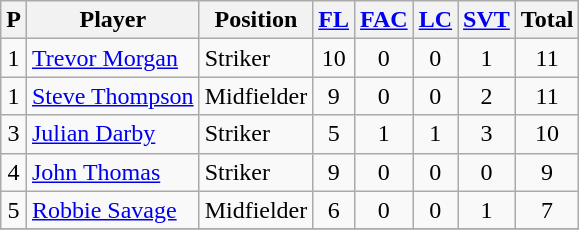<table class="wikitable sortable">
<tr>
<th>P</th>
<th>Player</th>
<th>Position</th>
<th><a href='#'>FL</a></th>
<th><a href='#'>FAC</a></th>
<th><a href='#'>LC</a></th>
<th><a href='#'>SVT</a></th>
<th>Total</th>
</tr>
<tr>
<td align=center>1</td>
<td> <a href='#'>Trevor Morgan</a></td>
<td>Striker</td>
<td align=center>10</td>
<td align=center>0</td>
<td align=center>0</td>
<td align=center>1</td>
<td align=center>11</td>
</tr>
<tr>
<td align=center>1</td>
<td> <a href='#'>Steve Thompson</a></td>
<td>Midfielder</td>
<td align=center>9</td>
<td align=center>0</td>
<td align=center>0</td>
<td align=center>2</td>
<td align=center>11</td>
</tr>
<tr>
<td align=center>3</td>
<td> <a href='#'>Julian Darby</a></td>
<td>Striker</td>
<td align=center>5</td>
<td align=center>1</td>
<td align=center>1</td>
<td align=center>3</td>
<td align=center>10</td>
</tr>
<tr>
<td align=center>4</td>
<td> <a href='#'>John Thomas</a></td>
<td>Striker</td>
<td align=center>9</td>
<td align=center>0</td>
<td align=center>0</td>
<td align=center>0</td>
<td align=center>9</td>
</tr>
<tr>
<td align=center>5</td>
<td> <a href='#'>Robbie Savage</a></td>
<td>Midfielder</td>
<td align=center>6</td>
<td align=center>0</td>
<td align=center>0</td>
<td align=center>1</td>
<td align=center>7</td>
</tr>
<tr>
</tr>
</table>
